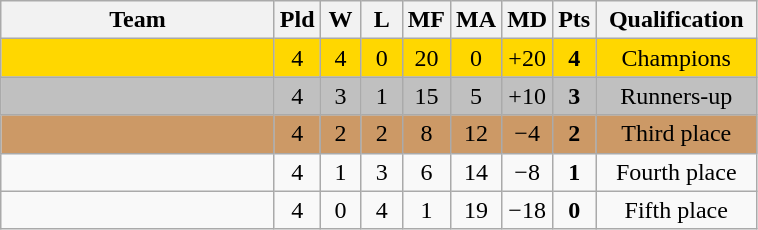<table class="wikitable" style="text-align:center">
<tr>
<th width="175">Team</th>
<th width="20">Pld</th>
<th width="20">W</th>
<th width="20">L</th>
<th width="20">MF</th>
<th width="20">MA</th>
<th width="20">MD</th>
<th width="20">Pts</th>
<th width="100">Qualification</th>
</tr>
<tr bgcolor="gold">
<td align="left"></td>
<td>4</td>
<td>4</td>
<td>0</td>
<td>20</td>
<td>0</td>
<td>+20</td>
<td><strong>4</strong></td>
<td>Champions</td>
</tr>
<tr bgcolor="silver">
<td align="left"></td>
<td>4</td>
<td>3</td>
<td>1</td>
<td>15</td>
<td>5</td>
<td>+10</td>
<td><strong>3</strong></td>
<td>Runners-up</td>
</tr>
<tr bgcolor="cc9966">
<td align="left"></td>
<td>4</td>
<td>2</td>
<td>2</td>
<td>8</td>
<td>12</td>
<td>−4</td>
<td><strong>2</strong></td>
<td>Third place</td>
</tr>
<tr>
<td align="left"></td>
<td>4</td>
<td>1</td>
<td>3</td>
<td>6</td>
<td>14</td>
<td>−8</td>
<td><strong>1</strong></td>
<td>Fourth place</td>
</tr>
<tr>
<td align="left"></td>
<td>4</td>
<td>0</td>
<td>4</td>
<td>1</td>
<td>19</td>
<td>−18</td>
<td><strong>0</strong></td>
<td>Fifth place</td>
</tr>
</table>
